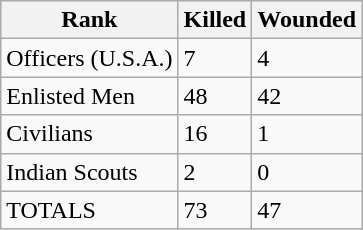<table class="wikitable">
<tr>
<th>Rank</th>
<th>Killed</th>
<th>Wounded</th>
</tr>
<tr>
<td>Officers (U.S.A.)</td>
<td>7</td>
<td>4</td>
</tr>
<tr>
<td>Enlisted Men</td>
<td>48</td>
<td>42</td>
</tr>
<tr>
<td>Civilians</td>
<td>16</td>
<td>1</td>
</tr>
<tr>
<td>Indian Scouts</td>
<td>2</td>
<td>0</td>
</tr>
<tr>
<td>TOTALS</td>
<td>73</td>
<td>47</td>
</tr>
</table>
